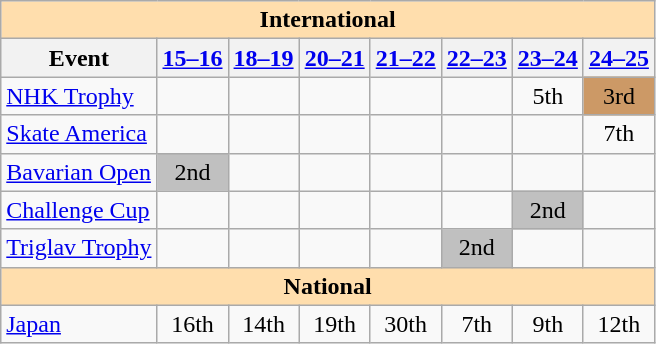<table class="wikitable" style="text-align:center">
<tr>
<th colspan="8" style="background-color: #ffdead; " align="center">International</th>
</tr>
<tr>
<th>Event</th>
<th><a href='#'>15–16</a></th>
<th><a href='#'>18–19</a></th>
<th><a href='#'>20–21</a></th>
<th><a href='#'>21–22</a></th>
<th><a href='#'>22–23</a></th>
<th><a href='#'>23–24</a></th>
<th><a href='#'>24–25</a></th>
</tr>
<tr>
<td align=left> <a href='#'>NHK Trophy</a></td>
<td></td>
<td></td>
<td></td>
<td></td>
<td></td>
<td>5th</td>
<td bgcolor=cc9966>3rd</td>
</tr>
<tr>
<td align=left> <a href='#'>Skate America</a></td>
<td></td>
<td></td>
<td></td>
<td></td>
<td></td>
<td></td>
<td>7th</td>
</tr>
<tr>
<td align=left><a href='#'>Bavarian Open</a></td>
<td bgcolor=silver>2nd</td>
<td></td>
<td></td>
<td></td>
<td></td>
<td></td>
<td></td>
</tr>
<tr>
<td align=left><a href='#'>Challenge Cup</a></td>
<td></td>
<td></td>
<td></td>
<td></td>
<td></td>
<td bgcolor=silver>2nd</td>
<td></td>
</tr>
<tr>
<td align=left><a href='#'>Triglav Trophy</a></td>
<td></td>
<td></td>
<td></td>
<td></td>
<td bgcolor=silver>2nd</td>
<td></td>
<td></td>
</tr>
<tr>
<th colspan="8" style="background-color: #ffdead; " align="center">National</th>
</tr>
<tr>
<td align="left"><a href='#'>Japan</a></td>
<td>16th</td>
<td>14th</td>
<td>19th</td>
<td>30th</td>
<td>7th</td>
<td>9th</td>
<td>12th</td>
</tr>
</table>
